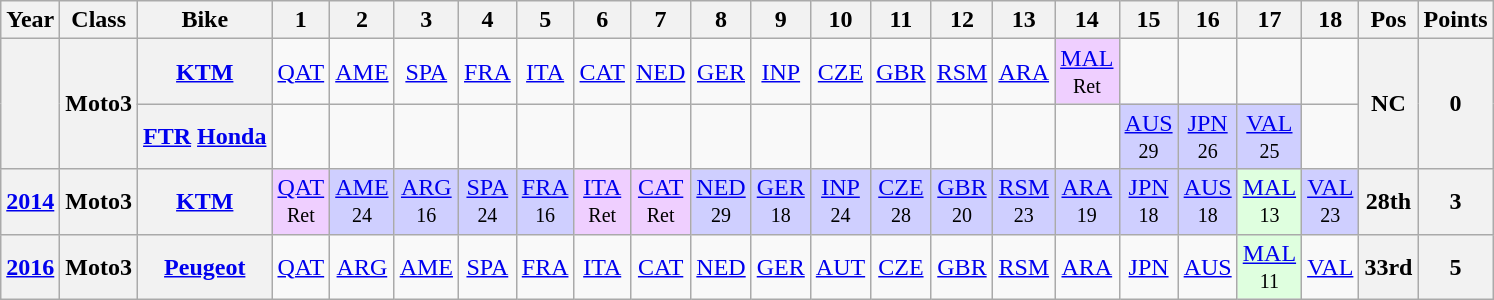<table class="wikitable" style="text-align:center">
<tr>
<th>Year</th>
<th>Class</th>
<th>Bike</th>
<th>1</th>
<th>2</th>
<th>3</th>
<th>4</th>
<th>5</th>
<th>6</th>
<th>7</th>
<th>8</th>
<th>9</th>
<th>10</th>
<th>11</th>
<th>12</th>
<th>13</th>
<th>14</th>
<th>15</th>
<th>16</th>
<th>17</th>
<th>18</th>
<th>Pos</th>
<th>Points</th>
</tr>
<tr>
<th rowspan=2></th>
<th rowspan=2>Moto3</th>
<th><a href='#'>KTM</a></th>
<td><a href='#'>QAT</a></td>
<td><a href='#'>AME</a></td>
<td><a href='#'>SPA</a></td>
<td><a href='#'>FRA</a></td>
<td><a href='#'>ITA</a></td>
<td><a href='#'>CAT</a></td>
<td><a href='#'>NED</a></td>
<td><a href='#'>GER</a></td>
<td><a href='#'>INP</a></td>
<td><a href='#'>CZE</a></td>
<td><a href='#'>GBR</a></td>
<td><a href='#'>RSM</a></td>
<td><a href='#'>ARA</a></td>
<td style="background:#EFCFFF;"><a href='#'>MAL</a><br><small>Ret</small></td>
<td></td>
<td></td>
<td></td>
<td></td>
<th rowspan=2>NC</th>
<th rowspan=2>0</th>
</tr>
<tr>
<th><a href='#'>FTR</a> <a href='#'>Honda</a></th>
<td></td>
<td></td>
<td></td>
<td></td>
<td></td>
<td></td>
<td></td>
<td></td>
<td></td>
<td></td>
<td></td>
<td></td>
<td></td>
<td></td>
<td style="background:#CFCFFF;"><a href='#'>AUS</a><br><small>29</small></td>
<td style="background:#CFCFFF;"><a href='#'>JPN</a><br><small>26</small></td>
<td style="background:#CFCFFF;"><a href='#'>VAL</a><br><small>25</small></td>
<td></td>
</tr>
<tr>
<th><a href='#'>2014</a></th>
<th>Moto3</th>
<th><a href='#'>KTM</a></th>
<td style="background:#efcfff;"><a href='#'>QAT</a><br><small>Ret</small></td>
<td style="background:#cfcfff;"><a href='#'>AME</a><br><small>24</small></td>
<td style="background:#cfcfff;"><a href='#'>ARG</a><br><small>16</small></td>
<td style="background:#cfcfff;"><a href='#'>SPA</a><br><small>24</small></td>
<td style="background:#cfcfff;"><a href='#'>FRA</a><br><small>16</small></td>
<td style="background:#efcfff;"><a href='#'>ITA</a><br><small>Ret</small></td>
<td style="background:#efcfff;"><a href='#'>CAT</a><br><small>Ret</small></td>
<td style="background:#cfcfff;"><a href='#'>NED</a><br><small>29</small></td>
<td style="background:#cfcfff;"><a href='#'>GER</a><br><small>18</small></td>
<td style="background:#cfcfff;"><a href='#'>INP</a><br><small>24</small></td>
<td style="background:#cfcfff;"><a href='#'>CZE</a><br><small>28</small></td>
<td style="background:#cfcfff;"><a href='#'>GBR</a><br><small>20</small></td>
<td style="background:#cfcfff;"><a href='#'>RSM</a><br><small>23</small></td>
<td style="background:#cfcfff;"><a href='#'>ARA</a><br><small>19</small></td>
<td style="background:#cfcfff;"><a href='#'>JPN</a><br><small>18</small></td>
<td style="background:#cfcfff;"><a href='#'>AUS</a><br><small>18</small></td>
<td style="background:#dfffdf;"><a href='#'>MAL</a><br><small>13</small></td>
<td style="background:#cfcfff;"><a href='#'>VAL</a><br><small>23</small></td>
<th>28th</th>
<th>3</th>
</tr>
<tr>
<th><a href='#'>2016</a></th>
<th>Moto3</th>
<th><a href='#'>Peugeot</a></th>
<td><a href='#'>QAT</a></td>
<td><a href='#'>ARG</a></td>
<td><a href='#'>AME</a></td>
<td><a href='#'>SPA</a></td>
<td><a href='#'>FRA</a></td>
<td><a href='#'>ITA</a></td>
<td><a href='#'>CAT</a></td>
<td><a href='#'>NED</a></td>
<td><a href='#'>GER</a></td>
<td><a href='#'>AUT</a></td>
<td><a href='#'>CZE</a></td>
<td><a href='#'>GBR</a></td>
<td><a href='#'>RSM</a></td>
<td><a href='#'>ARA</a></td>
<td><a href='#'>JPN</a></td>
<td><a href='#'>AUS</a></td>
<td style="background:#dfffdf;"><a href='#'>MAL</a><br><small>11</small></td>
<td><a href='#'>VAL</a></td>
<th>33rd</th>
<th>5</th>
</tr>
</table>
